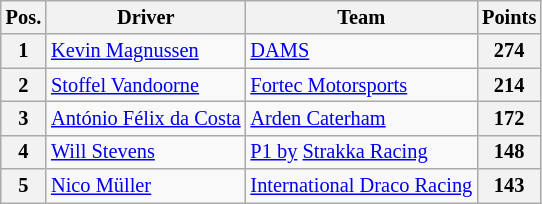<table class="wikitable" style="font-size: 85%">
<tr>
<th>Pos.</th>
<th>Driver</th>
<th>Team</th>
<th>Points</th>
</tr>
<tr>
<th>1</th>
<td> <a href='#'>Kevin Magnussen</a></td>
<td> <a href='#'>DAMS</a></td>
<th>274</th>
</tr>
<tr>
<th>2</th>
<td> <a href='#'>Stoffel Vandoorne</a></td>
<td> <a href='#'>Fortec Motorsports</a></td>
<th>214</th>
</tr>
<tr>
<th>3</th>
<td> <a href='#'>António Félix da Costa</a></td>
<td> <a href='#'>Arden Caterham</a></td>
<th>172</th>
</tr>
<tr>
<th>4</th>
<td> <a href='#'>Will Stevens</a></td>
<td> <a href='#'>P1 by</a> <a href='#'>Strakka Racing</a></td>
<th>148</th>
</tr>
<tr>
<th>5</th>
<td> <a href='#'>Nico Müller</a></td>
<td> <a href='#'>International Draco Racing</a></td>
<th>143</th>
</tr>
</table>
